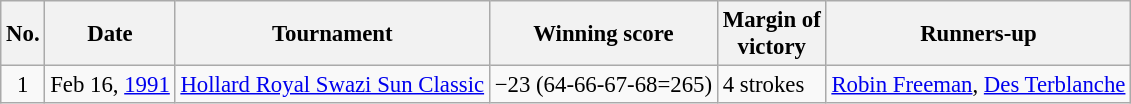<table class="wikitable" style="font-size:95%;">
<tr>
<th>No.</th>
<th>Date</th>
<th>Tournament</th>
<th>Winning score</th>
<th>Margin of<br>victory</th>
<th>Runners-up</th>
</tr>
<tr>
<td align=center>1</td>
<td align=right>Feb 16, <a href='#'>1991</a></td>
<td><a href='#'>Hollard Royal Swazi Sun Classic</a></td>
<td>−23 (64-66-67-68=265)</td>
<td>4 strokes</td>
<td> <a href='#'>Robin Freeman</a>,  <a href='#'>Des Terblanche</a></td>
</tr>
</table>
